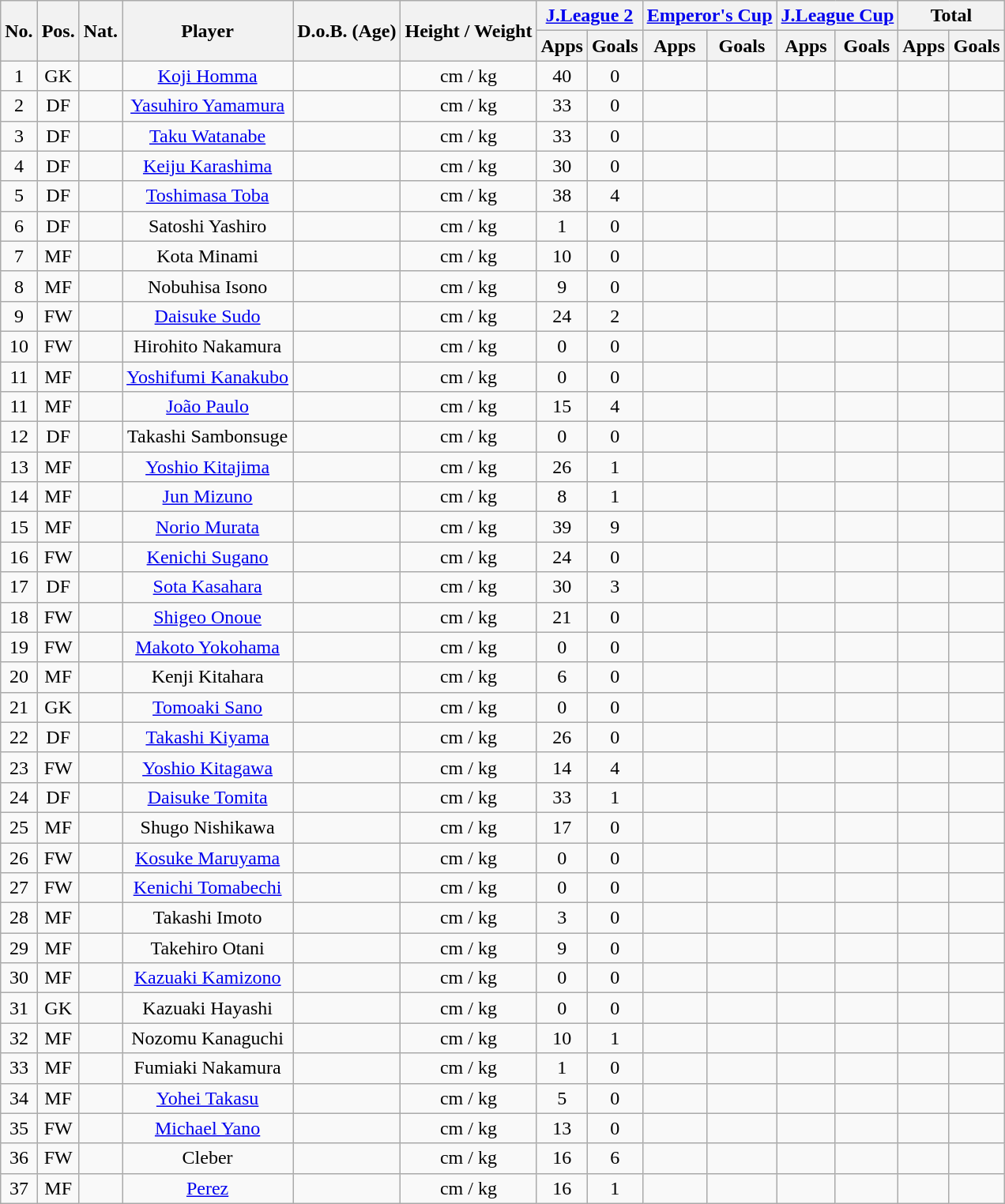<table class="wikitable" style="text-align:center;">
<tr>
<th rowspan="2">No.</th>
<th rowspan="2">Pos.</th>
<th rowspan="2">Nat.</th>
<th rowspan="2">Player</th>
<th rowspan="2">D.o.B. (Age)</th>
<th rowspan="2">Height / Weight</th>
<th colspan="2"><a href='#'>J.League 2</a></th>
<th colspan="2"><a href='#'>Emperor's Cup</a></th>
<th colspan="2"><a href='#'>J.League Cup</a></th>
<th colspan="2">Total</th>
</tr>
<tr>
<th>Apps</th>
<th>Goals</th>
<th>Apps</th>
<th>Goals</th>
<th>Apps</th>
<th>Goals</th>
<th>Apps</th>
<th>Goals</th>
</tr>
<tr>
<td>1</td>
<td>GK</td>
<td></td>
<td><a href='#'>Koji Homma</a></td>
<td></td>
<td>cm / kg</td>
<td>40</td>
<td>0</td>
<td></td>
<td></td>
<td></td>
<td></td>
<td></td>
<td></td>
</tr>
<tr>
<td>2</td>
<td>DF</td>
<td></td>
<td><a href='#'>Yasuhiro Yamamura</a></td>
<td></td>
<td>cm / kg</td>
<td>33</td>
<td>0</td>
<td></td>
<td></td>
<td></td>
<td></td>
<td></td>
<td></td>
</tr>
<tr>
<td>3</td>
<td>DF</td>
<td></td>
<td><a href='#'>Taku Watanabe</a></td>
<td></td>
<td>cm / kg</td>
<td>33</td>
<td>0</td>
<td></td>
<td></td>
<td></td>
<td></td>
<td></td>
<td></td>
</tr>
<tr>
<td>4</td>
<td>DF</td>
<td></td>
<td><a href='#'>Keiju Karashima</a></td>
<td></td>
<td>cm / kg</td>
<td>30</td>
<td>0</td>
<td></td>
<td></td>
<td></td>
<td></td>
<td></td>
<td></td>
</tr>
<tr>
<td>5</td>
<td>DF</td>
<td></td>
<td><a href='#'>Toshimasa Toba</a></td>
<td></td>
<td>cm / kg</td>
<td>38</td>
<td>4</td>
<td></td>
<td></td>
<td></td>
<td></td>
<td></td>
<td></td>
</tr>
<tr>
<td>6</td>
<td>DF</td>
<td></td>
<td>Satoshi Yashiro</td>
<td></td>
<td>cm / kg</td>
<td>1</td>
<td>0</td>
<td></td>
<td></td>
<td></td>
<td></td>
<td></td>
<td></td>
</tr>
<tr>
<td>7</td>
<td>MF</td>
<td></td>
<td>Kota Minami</td>
<td></td>
<td>cm / kg</td>
<td>10</td>
<td>0</td>
<td></td>
<td></td>
<td></td>
<td></td>
<td></td>
<td></td>
</tr>
<tr>
<td>8</td>
<td>MF</td>
<td></td>
<td>Nobuhisa Isono</td>
<td></td>
<td>cm / kg</td>
<td>9</td>
<td>0</td>
<td></td>
<td></td>
<td></td>
<td></td>
<td></td>
<td></td>
</tr>
<tr>
<td>9</td>
<td>FW</td>
<td></td>
<td><a href='#'>Daisuke Sudo</a></td>
<td></td>
<td>cm / kg</td>
<td>24</td>
<td>2</td>
<td></td>
<td></td>
<td></td>
<td></td>
<td></td>
<td></td>
</tr>
<tr>
<td>10</td>
<td>FW</td>
<td></td>
<td>Hirohito Nakamura</td>
<td></td>
<td>cm / kg</td>
<td>0</td>
<td>0</td>
<td></td>
<td></td>
<td></td>
<td></td>
<td></td>
<td></td>
</tr>
<tr>
<td>11</td>
<td>MF</td>
<td></td>
<td><a href='#'>Yoshifumi Kanakubo</a></td>
<td></td>
<td>cm / kg</td>
<td>0</td>
<td>0</td>
<td></td>
<td></td>
<td></td>
<td></td>
<td></td>
<td></td>
</tr>
<tr>
<td>11</td>
<td>MF</td>
<td></td>
<td><a href='#'>João Paulo</a></td>
<td></td>
<td>cm / kg</td>
<td>15</td>
<td>4</td>
<td></td>
<td></td>
<td></td>
<td></td>
<td></td>
<td></td>
</tr>
<tr>
<td>12</td>
<td>DF</td>
<td></td>
<td>Takashi Sambonsuge</td>
<td></td>
<td>cm / kg</td>
<td>0</td>
<td>0</td>
<td></td>
<td></td>
<td></td>
<td></td>
<td></td>
<td></td>
</tr>
<tr>
<td>13</td>
<td>MF</td>
<td></td>
<td><a href='#'>Yoshio Kitajima</a></td>
<td></td>
<td>cm / kg</td>
<td>26</td>
<td>1</td>
<td></td>
<td></td>
<td></td>
<td></td>
<td></td>
<td></td>
</tr>
<tr>
<td>14</td>
<td>MF</td>
<td></td>
<td><a href='#'>Jun Mizuno</a></td>
<td></td>
<td>cm / kg</td>
<td>8</td>
<td>1</td>
<td></td>
<td></td>
<td></td>
<td></td>
<td></td>
<td></td>
</tr>
<tr>
<td>15</td>
<td>MF</td>
<td></td>
<td><a href='#'>Norio Murata</a></td>
<td></td>
<td>cm / kg</td>
<td>39</td>
<td>9</td>
<td></td>
<td></td>
<td></td>
<td></td>
<td></td>
<td></td>
</tr>
<tr>
<td>16</td>
<td>FW</td>
<td></td>
<td><a href='#'>Kenichi Sugano</a></td>
<td></td>
<td>cm / kg</td>
<td>24</td>
<td>0</td>
<td></td>
<td></td>
<td></td>
<td></td>
<td></td>
<td></td>
</tr>
<tr>
<td>17</td>
<td>DF</td>
<td></td>
<td><a href='#'>Sota Kasahara</a></td>
<td></td>
<td>cm / kg</td>
<td>30</td>
<td>3</td>
<td></td>
<td></td>
<td></td>
<td></td>
<td></td>
<td></td>
</tr>
<tr>
<td>18</td>
<td>FW</td>
<td></td>
<td><a href='#'>Shigeo Onoue</a></td>
<td></td>
<td>cm / kg</td>
<td>21</td>
<td>0</td>
<td></td>
<td></td>
<td></td>
<td></td>
<td></td>
<td></td>
</tr>
<tr>
<td>19</td>
<td>FW</td>
<td></td>
<td><a href='#'>Makoto Yokohama</a></td>
<td></td>
<td>cm / kg</td>
<td>0</td>
<td>0</td>
<td></td>
<td></td>
<td></td>
<td></td>
<td></td>
<td></td>
</tr>
<tr>
<td>20</td>
<td>MF</td>
<td></td>
<td>Kenji Kitahara</td>
<td></td>
<td>cm / kg</td>
<td>6</td>
<td>0</td>
<td></td>
<td></td>
<td></td>
<td></td>
<td></td>
<td></td>
</tr>
<tr>
<td>21</td>
<td>GK</td>
<td></td>
<td><a href='#'>Tomoaki Sano</a></td>
<td></td>
<td>cm / kg</td>
<td>0</td>
<td>0</td>
<td></td>
<td></td>
<td></td>
<td></td>
<td></td>
<td></td>
</tr>
<tr>
<td>22</td>
<td>DF</td>
<td></td>
<td><a href='#'>Takashi Kiyama</a></td>
<td></td>
<td>cm / kg</td>
<td>26</td>
<td>0</td>
<td></td>
<td></td>
<td></td>
<td></td>
<td></td>
<td></td>
</tr>
<tr>
<td>23</td>
<td>FW</td>
<td></td>
<td><a href='#'>Yoshio Kitagawa</a></td>
<td></td>
<td>cm / kg</td>
<td>14</td>
<td>4</td>
<td></td>
<td></td>
<td></td>
<td></td>
<td></td>
<td></td>
</tr>
<tr>
<td>24</td>
<td>DF</td>
<td></td>
<td><a href='#'>Daisuke Tomita</a></td>
<td></td>
<td>cm / kg</td>
<td>33</td>
<td>1</td>
<td></td>
<td></td>
<td></td>
<td></td>
<td></td>
<td></td>
</tr>
<tr>
<td>25</td>
<td>MF</td>
<td></td>
<td>Shugo Nishikawa</td>
<td></td>
<td>cm / kg</td>
<td>17</td>
<td>0</td>
<td></td>
<td></td>
<td></td>
<td></td>
<td></td>
<td></td>
</tr>
<tr>
<td>26</td>
<td>FW</td>
<td></td>
<td><a href='#'>Kosuke Maruyama</a></td>
<td></td>
<td>cm / kg</td>
<td>0</td>
<td>0</td>
<td></td>
<td></td>
<td></td>
<td></td>
<td></td>
<td></td>
</tr>
<tr>
<td>27</td>
<td>FW</td>
<td></td>
<td><a href='#'>Kenichi Tomabechi</a></td>
<td></td>
<td>cm / kg</td>
<td>0</td>
<td>0</td>
<td></td>
<td></td>
<td></td>
<td></td>
<td></td>
<td></td>
</tr>
<tr>
<td>28</td>
<td>MF</td>
<td></td>
<td>Takashi Imoto</td>
<td></td>
<td>cm / kg</td>
<td>3</td>
<td>0</td>
<td></td>
<td></td>
<td></td>
<td></td>
<td></td>
<td></td>
</tr>
<tr>
<td>29</td>
<td>MF</td>
<td></td>
<td>Takehiro Otani</td>
<td></td>
<td>cm / kg</td>
<td>9</td>
<td>0</td>
<td></td>
<td></td>
<td></td>
<td></td>
<td></td>
<td></td>
</tr>
<tr>
<td>30</td>
<td>MF</td>
<td></td>
<td><a href='#'>Kazuaki Kamizono</a></td>
<td></td>
<td>cm / kg</td>
<td>0</td>
<td>0</td>
<td></td>
<td></td>
<td></td>
<td></td>
<td></td>
<td></td>
</tr>
<tr>
<td>31</td>
<td>GK</td>
<td></td>
<td>Kazuaki Hayashi</td>
<td></td>
<td>cm / kg</td>
<td>0</td>
<td>0</td>
<td></td>
<td></td>
<td></td>
<td></td>
<td></td>
<td></td>
</tr>
<tr>
<td>32</td>
<td>MF</td>
<td></td>
<td>Nozomu Kanaguchi</td>
<td></td>
<td>cm / kg</td>
<td>10</td>
<td>1</td>
<td></td>
<td></td>
<td></td>
<td></td>
<td></td>
<td></td>
</tr>
<tr>
<td>33</td>
<td>MF</td>
<td></td>
<td>Fumiaki Nakamura</td>
<td></td>
<td>cm / kg</td>
<td>1</td>
<td>0</td>
<td></td>
<td></td>
<td></td>
<td></td>
<td></td>
<td></td>
</tr>
<tr>
<td>34</td>
<td>MF</td>
<td></td>
<td><a href='#'>Yohei Takasu</a></td>
<td></td>
<td>cm / kg</td>
<td>5</td>
<td>0</td>
<td></td>
<td></td>
<td></td>
<td></td>
<td></td>
<td></td>
</tr>
<tr>
<td>35</td>
<td>FW</td>
<td></td>
<td><a href='#'>Michael Yano</a></td>
<td></td>
<td>cm / kg</td>
<td>13</td>
<td>0</td>
<td></td>
<td></td>
<td></td>
<td></td>
<td></td>
<td></td>
</tr>
<tr>
<td>36</td>
<td>FW</td>
<td></td>
<td>Cleber</td>
<td></td>
<td>cm / kg</td>
<td>16</td>
<td>6</td>
<td></td>
<td></td>
<td></td>
<td></td>
<td></td>
<td></td>
</tr>
<tr>
<td>37</td>
<td>MF</td>
<td></td>
<td><a href='#'>Perez</a></td>
<td></td>
<td>cm / kg</td>
<td>16</td>
<td>1</td>
<td></td>
<td></td>
<td></td>
<td></td>
<td></td>
<td></td>
</tr>
</table>
